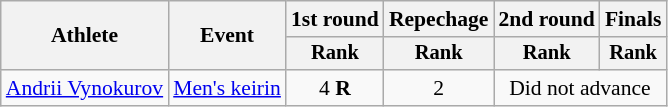<table class=wikitable style="font-size:90%">
<tr>
<th rowspan="2">Athlete</th>
<th rowspan="2">Event</th>
<th>1st round</th>
<th>Repechage</th>
<th>2nd round</th>
<th>Finals</th>
</tr>
<tr style="font-size:95%">
<th>Rank</th>
<th>Rank</th>
<th>Rank</th>
<th>Rank</th>
</tr>
<tr align=center>
<td align=left><a href='#'>Andrii Vynokurov</a></td>
<td align=left><a href='#'>Men's keirin</a></td>
<td>4 <strong>R</strong></td>
<td>2</td>
<td colspan=2>Did not advance</td>
</tr>
</table>
